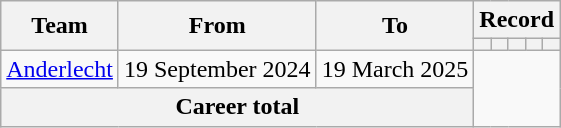<table class="wikitable" style="text-align:center">
<tr>
<th rowspan=2>Team</th>
<th rowspan=2>From</th>
<th rowspan=2>To</th>
<th colspan=8>Record</th>
</tr>
<tr>
<th></th>
<th></th>
<th></th>
<th></th>
<th></th>
</tr>
<tr>
<td align=left><a href='#'>Anderlecht</a></td>
<td align=left>19 September 2024</td>
<td align=left>19 March 2025<br></td>
</tr>
<tr>
<th colspan=3>Career total<br></th>
</tr>
</table>
